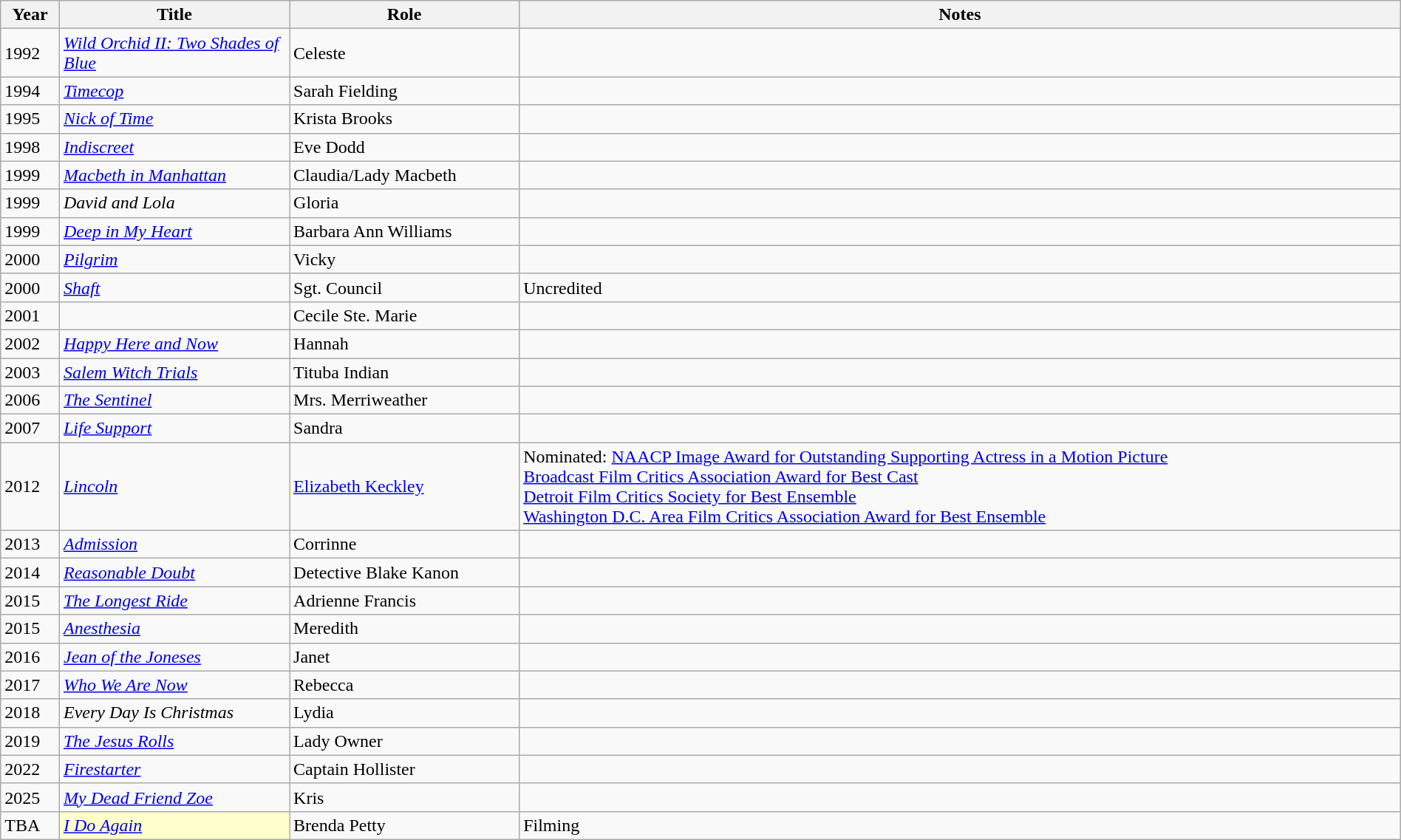<table class="wikitable sortable" width="100%">
<tr>
<th>Year</th>
<th width="200px">Title</th>
<th width="200px">Role</th>
<th class="unsortable">Notes</th>
</tr>
<tr>
<td>1992</td>
<td><em><a href='#'>Wild Orchid II: Two Shades of Blue</a></em></td>
<td>Celeste</td>
<td></td>
</tr>
<tr>
<td>1994</td>
<td><em><a href='#'>Timecop</a></em></td>
<td>Sarah Fielding</td>
<td></td>
</tr>
<tr>
<td>1995</td>
<td><em><a href='#'>Nick of Time</a></em></td>
<td>Krista Brooks</td>
<td></td>
</tr>
<tr>
<td>1998</td>
<td><em><a href='#'>Indiscreet</a></em></td>
<td>Eve Dodd</td>
<td></td>
</tr>
<tr>
<td>1999</td>
<td><em><a href='#'>Macbeth in Manhattan</a></em></td>
<td>Claudia/Lady Macbeth</td>
<td></td>
</tr>
<tr>
<td>1999</td>
<td><em>David and Lola</em></td>
<td>Gloria</td>
<td></td>
</tr>
<tr>
<td>1999</td>
<td><em><a href='#'>Deep in My Heart</a></em></td>
<td>Barbara Ann Williams</td>
<td></td>
</tr>
<tr>
<td>2000</td>
<td><em><a href='#'>Pilgrim</a></em></td>
<td>Vicky</td>
<td></td>
</tr>
<tr>
<td>2000</td>
<td><em><a href='#'>Shaft</a></em></td>
<td>Sgt. Council</td>
<td>Uncredited</td>
</tr>
<tr>
<td>2001</td>
<td><em></em></td>
<td>Cecile Ste. Marie</td>
<td></td>
</tr>
<tr>
<td>2002</td>
<td><em><a href='#'>Happy Here and Now</a></em></td>
<td>Hannah</td>
<td></td>
</tr>
<tr>
<td>2003</td>
<td><em><a href='#'>Salem Witch Trials</a></em></td>
<td>Tituba Indian</td>
<td></td>
</tr>
<tr>
<td>2006</td>
<td data-sort-value="Sentinel, The"><em><a href='#'>The Sentinel</a></em></td>
<td>Mrs. Merriweather</td>
<td></td>
</tr>
<tr>
<td>2007</td>
<td><em><a href='#'>Life Support</a></em></td>
<td>Sandra</td>
<td></td>
</tr>
<tr>
<td>2012</td>
<td><em><a href='#'>Lincoln</a></em></td>
<td><a href='#'>Elizabeth Keckley</a></td>
<td>Nominated: <a href='#'>NAACP Image Award for Outstanding Supporting Actress in a Motion Picture</a><br><a href='#'>Broadcast Film Critics Association Award for Best Cast</a><br><a href='#'>Detroit Film Critics Society for Best Ensemble</a><br><a href='#'>Washington D.C. Area Film Critics Association Award for Best Ensemble</a></td>
</tr>
<tr>
<td>2013</td>
<td><em><a href='#'>Admission</a></em></td>
<td>Corrinne</td>
<td></td>
</tr>
<tr>
<td>2014</td>
<td><em><a href='#'>Reasonable Doubt</a></em></td>
<td>Detective Blake Kanon</td>
<td></td>
</tr>
<tr>
<td>2015</td>
<td data-sort-value="Longest Ride, The"><em><a href='#'>The Longest Ride</a></em></td>
<td>Adrienne Francis</td>
<td></td>
</tr>
<tr>
<td>2015</td>
<td><em><a href='#'>Anesthesia</a></em></td>
<td>Meredith</td>
<td></td>
</tr>
<tr>
<td>2016</td>
<td><em><a href='#'>Jean of the Joneses</a></em></td>
<td>Janet</td>
<td></td>
</tr>
<tr>
<td>2017</td>
<td><em><a href='#'>Who We Are Now</a></em></td>
<td>Rebecca</td>
<td></td>
</tr>
<tr>
<td>2018</td>
<td><em>Every Day Is Christmas</em></td>
<td>Lydia</td>
<td></td>
</tr>
<tr>
<td>2019</td>
<td data-sort-value="Jesus Rolls, The"><em><a href='#'>The Jesus Rolls</a></em></td>
<td>Lady Owner</td>
<td></td>
</tr>
<tr>
<td>2022</td>
<td><em><a href='#'>Firestarter</a></em></td>
<td>Captain Hollister</td>
<td></td>
</tr>
<tr>
<td>2025</td>
<td><em><a href='#'>My Dead Friend Zoe</a></em></td>
<td>Kris</td>
<td></td>
</tr>
<tr>
<td>TBA</td>
<td style="background:#FFFFCC;"><em><a href='#'>I Do Again</a></em> </td>
<td>Brenda Petty</td>
<td>Filming</td>
</tr>
</table>
